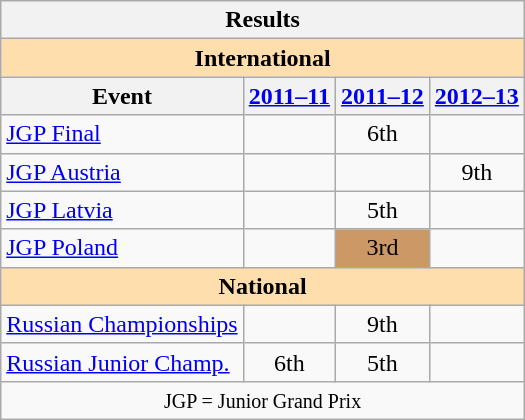<table class="wikitable" style="text-align:center">
<tr>
<th colspan=4 align=center><strong>Results</strong></th>
</tr>
<tr>
<th style="background-color: #ffdead; " colspan=4 align=center><strong>International</strong></th>
</tr>
<tr>
<th>Event</th>
<th><a href='#'>2011–11</a></th>
<th><a href='#'>2011–12</a></th>
<th><a href='#'>2012–13</a></th>
</tr>
<tr>
<td align=left><a href='#'>JGP Final</a></td>
<td></td>
<td>6th</td>
<td></td>
</tr>
<tr>
<td align=left><a href='#'>JGP Austria</a></td>
<td></td>
<td></td>
<td>9th</td>
</tr>
<tr>
<td align=left><a href='#'>JGP Latvia</a></td>
<td></td>
<td>5th</td>
<td></td>
</tr>
<tr>
<td align=left><a href='#'>JGP Poland</a></td>
<td></td>
<td bgcolor=cc9966>3rd</td>
<td></td>
</tr>
<tr>
<th style="background-color: #ffdead; " colspan=4 align=center><strong>National</strong></th>
</tr>
<tr>
<td align=left><a href='#'>Russian Championships</a></td>
<td></td>
<td>9th</td>
<td></td>
</tr>
<tr>
<td align=left><a href='#'>Russian Junior Champ.</a></td>
<td>6th</td>
<td>5th</td>
<td></td>
</tr>
<tr>
<td colspan=4 align=center><small> JGP = Junior Grand Prix </small></td>
</tr>
</table>
